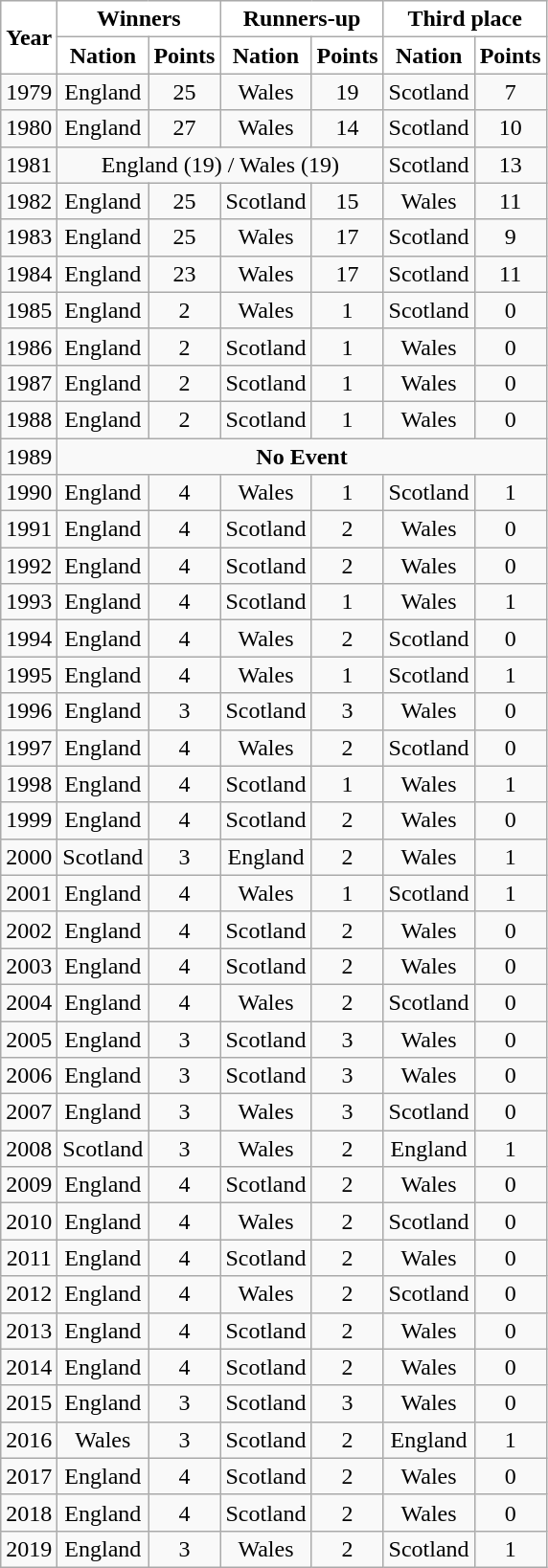<table class="wikitable" style="text-align: center;">
<tr>
<th rowspan=2 style="background:#ffffff; color:#000000;">Year</th>
<th colspan=2 style="background:#ffffff; color:#000000;">Winners</th>
<th colspan=2 style="background:#ffffff; color:#000000;">Runners-up</th>
<th colspan=2 style="background:#ffffff; color:#000000;">Third place</th>
</tr>
<tr>
<th style="background:#ffffff; color:#000000;">Nation</th>
<th style="background:#ffffff; color:#000000;">Points</th>
<th style="background:#ffffff; color:#000000;">Nation</th>
<th style="background:#ffffff; color:#000000;">Points</th>
<th style="background:#ffffff; color:#000000;">Nation</th>
<th style="background:#ffffff; color:#000000;">Points</th>
</tr>
<tr>
<td>1979</td>
<td>England</td>
<td>25</td>
<td>Wales</td>
<td>19</td>
<td>Scotland</td>
<td>7</td>
</tr>
<tr>
<td>1980</td>
<td>England</td>
<td>27</td>
<td>Wales</td>
<td>14</td>
<td>Scotland</td>
<td>10</td>
</tr>
<tr>
<td>1981</td>
<td colspan=4>England (19) / Wales (19)</td>
<td>Scotland</td>
<td>13</td>
</tr>
<tr>
<td>1982</td>
<td>England</td>
<td>25</td>
<td>Scotland</td>
<td>15</td>
<td>Wales</td>
<td>11</td>
</tr>
<tr>
<td>1983</td>
<td>England</td>
<td>25</td>
<td>Wales</td>
<td>17</td>
<td>Scotland</td>
<td>9</td>
</tr>
<tr>
<td>1984</td>
<td>England</td>
<td>23</td>
<td>Wales</td>
<td>17</td>
<td>Scotland</td>
<td>11</td>
</tr>
<tr>
<td>1985</td>
<td>England</td>
<td>2</td>
<td>Wales</td>
<td>1</td>
<td>Scotland</td>
<td>0</td>
</tr>
<tr>
<td>1986</td>
<td>England</td>
<td>2</td>
<td>Scotland</td>
<td>1</td>
<td>Wales</td>
<td>0</td>
</tr>
<tr>
<td>1987</td>
<td>England</td>
<td>2</td>
<td>Scotland</td>
<td>1</td>
<td>Wales</td>
<td>0</td>
</tr>
<tr>
<td>1988</td>
<td>England</td>
<td>2</td>
<td>Scotland</td>
<td>1</td>
<td>Wales</td>
<td>0</td>
</tr>
<tr>
<td>1989</td>
<td colspan=6><strong>No Event</strong></td>
</tr>
<tr>
<td>1990</td>
<td>England</td>
<td>4</td>
<td>Wales</td>
<td>1</td>
<td>Scotland</td>
<td>1</td>
</tr>
<tr>
<td>1991</td>
<td>England</td>
<td>4</td>
<td>Scotland</td>
<td>2</td>
<td>Wales</td>
<td>0</td>
</tr>
<tr>
<td>1992</td>
<td>England</td>
<td>4</td>
<td>Scotland</td>
<td>2</td>
<td>Wales</td>
<td>0</td>
</tr>
<tr>
<td>1993</td>
<td>England</td>
<td>4</td>
<td>Scotland</td>
<td>1</td>
<td>Wales</td>
<td>1</td>
</tr>
<tr>
<td>1994</td>
<td>England</td>
<td>4</td>
<td>Wales</td>
<td>2</td>
<td>Scotland</td>
<td>0</td>
</tr>
<tr>
<td>1995</td>
<td>England</td>
<td>4</td>
<td>Wales</td>
<td>1</td>
<td>Scotland</td>
<td>1</td>
</tr>
<tr>
<td>1996</td>
<td>England</td>
<td>3</td>
<td>Scotland</td>
<td>3</td>
<td>Wales</td>
<td>0</td>
</tr>
<tr>
<td>1997</td>
<td>England</td>
<td>4</td>
<td>Wales</td>
<td>2</td>
<td>Scotland</td>
<td>0</td>
</tr>
<tr>
<td>1998</td>
<td>England</td>
<td>4</td>
<td>Scotland</td>
<td>1</td>
<td>Wales</td>
<td>1</td>
</tr>
<tr>
<td>1999</td>
<td>England</td>
<td>4</td>
<td>Scotland</td>
<td>2</td>
<td>Wales</td>
<td>0</td>
</tr>
<tr>
<td>2000</td>
<td>Scotland</td>
<td>3</td>
<td>England</td>
<td>2</td>
<td>Wales</td>
<td>1</td>
</tr>
<tr>
<td>2001</td>
<td>England</td>
<td>4</td>
<td>Wales</td>
<td>1</td>
<td>Scotland</td>
<td>1</td>
</tr>
<tr>
<td>2002</td>
<td>England</td>
<td>4</td>
<td>Scotland</td>
<td>2</td>
<td>Wales</td>
<td>0</td>
</tr>
<tr>
<td>2003</td>
<td>England</td>
<td>4</td>
<td>Scotland</td>
<td>2</td>
<td>Wales</td>
<td>0</td>
</tr>
<tr>
<td>2004</td>
<td>England</td>
<td>4</td>
<td>Wales</td>
<td>2</td>
<td>Scotland</td>
<td>0</td>
</tr>
<tr>
<td>2005</td>
<td>England</td>
<td>3</td>
<td>Scotland</td>
<td>3</td>
<td>Wales</td>
<td>0</td>
</tr>
<tr>
<td>2006</td>
<td>England</td>
<td>3</td>
<td>Scotland</td>
<td>3</td>
<td>Wales</td>
<td>0</td>
</tr>
<tr>
<td>2007</td>
<td>England</td>
<td>3</td>
<td>Wales</td>
<td>3</td>
<td>Scotland</td>
<td>0</td>
</tr>
<tr>
<td>2008</td>
<td>Scotland</td>
<td>3</td>
<td>Wales</td>
<td>2</td>
<td>England</td>
<td>1</td>
</tr>
<tr>
<td>2009</td>
<td>England</td>
<td>4</td>
<td>Scotland</td>
<td>2</td>
<td>Wales</td>
<td>0</td>
</tr>
<tr>
<td>2010</td>
<td>England</td>
<td>4</td>
<td>Wales</td>
<td>2</td>
<td>Scotland</td>
<td>0</td>
</tr>
<tr>
<td>2011</td>
<td>England</td>
<td>4</td>
<td>Scotland</td>
<td>2</td>
<td>Wales</td>
<td>0</td>
</tr>
<tr>
<td>2012</td>
<td>England</td>
<td>4</td>
<td>Wales</td>
<td>2</td>
<td>Scotland</td>
<td>0</td>
</tr>
<tr>
<td>2013</td>
<td>England</td>
<td>4</td>
<td>Scotland</td>
<td>2</td>
<td>Wales</td>
<td>0</td>
</tr>
<tr>
<td>2014</td>
<td>England</td>
<td>4</td>
<td>Scotland</td>
<td>2</td>
<td>Wales</td>
<td>0</td>
</tr>
<tr>
<td>2015</td>
<td>England</td>
<td>3</td>
<td>Scotland</td>
<td>3</td>
<td>Wales</td>
<td>0</td>
</tr>
<tr>
<td>2016</td>
<td>Wales</td>
<td>3</td>
<td>Scotland</td>
<td>2</td>
<td>England</td>
<td>1</td>
</tr>
<tr>
<td>2017</td>
<td>England</td>
<td>4</td>
<td>Scotland</td>
<td>2</td>
<td>Wales</td>
<td>0</td>
</tr>
<tr>
<td>2018</td>
<td>England</td>
<td>4</td>
<td>Scotland</td>
<td>2</td>
<td>Wales</td>
<td>0</td>
</tr>
<tr>
<td>2019</td>
<td>England</td>
<td>3</td>
<td>Wales</td>
<td>2</td>
<td>Scotland</td>
<td>1</td>
</tr>
</table>
